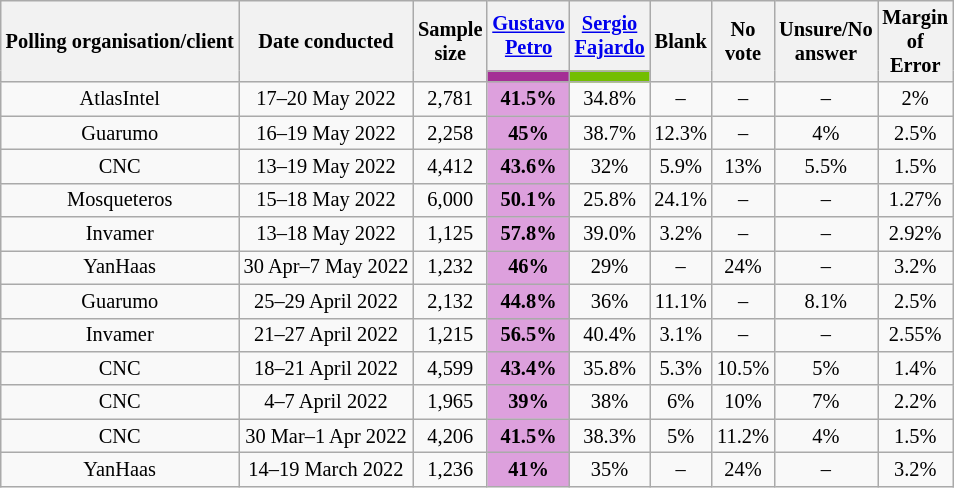<table class="wikitable" style="text-align:center;font-size:85%;line-height:5x">
<tr>
<th rowspan=2>Polling organisation/client</th>
<th rowspan=2>Date conducted</th>
<th rowspan=2>Sample<br>size</th>
<th style="width:30px;"><a href='#'>Gustavo Petro</a><br></th>
<th style="width:30px;"><a href='#'>Sergio Fajardo</a><br></th>
<th rowspan=2 style="width:30px;">Blank</th>
<th rowspan=2 style="width:30px;">No vote</th>
<th rowspan=2 style="width:30px;">Unsure/No answer</th>
<th rowspan=2 style="width:30px;">Margin of Error</th>
</tr>
<tr>
<th style="background:#A42F95;"></th>
<th style="background:#73BE01;"></th>
</tr>
<tr>
<td>AtlasIntel</td>
<td>17–20 May 2022</td>
<td>2,781</td>
<td style="background:Plum;"><strong>41.5%</strong></td>
<td>34.8%</td>
<td>–</td>
<td>–</td>
<td>–</td>
<td>2%</td>
</tr>
<tr>
<td>Guarumo</td>
<td>16–19 May 2022</td>
<td>2,258</td>
<td style="background:Plum;"><strong>45%</strong></td>
<td>38.7%</td>
<td>12.3%</td>
<td>–</td>
<td>4%</td>
<td>2.5%</td>
</tr>
<tr>
<td>CNC</td>
<td>13–19 May 2022</td>
<td>4,412</td>
<td style="background:Plum;"><strong>43.6%</strong></td>
<td>32%</td>
<td>5.9%</td>
<td>13%</td>
<td>5.5%</td>
<td>1.5%</td>
</tr>
<tr>
<td>Mosqueteros</td>
<td>15–18 May 2022</td>
<td>6,000</td>
<td style="background:Plum;"><strong>50.1%</strong></td>
<td>25.8%</td>
<td>24.1%</td>
<td>–</td>
<td>–</td>
<td>1.27%</td>
</tr>
<tr>
<td>Invamer</td>
<td>13–18 May 2022</td>
<td>1,125</td>
<td style="background:Plum;"><strong>57.8%</strong></td>
<td>39.0%</td>
<td>3.2%</td>
<td>–</td>
<td>–</td>
<td>2.92%</td>
</tr>
<tr>
<td>YanHaas</td>
<td>30 Apr–7 May 2022</td>
<td>1,232</td>
<td style="background:Plum;"><strong>46%</strong></td>
<td>29%</td>
<td>–</td>
<td>24%</td>
<td>–</td>
<td>3.2%</td>
</tr>
<tr>
<td>Guarumo</td>
<td>25–29 April 2022</td>
<td>2,132</td>
<td style="background:Plum;"><strong>44.8%</strong></td>
<td>36%</td>
<td>11.1%</td>
<td>–</td>
<td>8.1%</td>
<td>2.5%</td>
</tr>
<tr>
<td>Invamer</td>
<td>21–27 April 2022</td>
<td>1,215</td>
<td style="background:Plum;"><strong>56.5%</strong></td>
<td>40.4%</td>
<td>3.1%</td>
<td>–</td>
<td>–</td>
<td>2.55%</td>
</tr>
<tr>
<td>CNC</td>
<td>18–21 April 2022</td>
<td>4,599</td>
<td style="background:Plum;"><strong>43.4%</strong></td>
<td>35.8%</td>
<td>5.3%</td>
<td>10.5%</td>
<td>5%</td>
<td>1.4%</td>
</tr>
<tr>
<td>CNC</td>
<td>4–7 April 2022</td>
<td>1,965</td>
<td style="background:Plum;"><strong>39%</strong></td>
<td>38%</td>
<td>6%</td>
<td>10%</td>
<td>7%</td>
<td>2.2%</td>
</tr>
<tr>
<td>CNC</td>
<td>30 Mar–1 Apr 2022</td>
<td>4,206</td>
<td style="background:Plum;"><strong>41.5%</strong></td>
<td>38.3%</td>
<td>5%</td>
<td>11.2%</td>
<td>4%</td>
<td>1.5%</td>
</tr>
<tr>
<td>YanHaas</td>
<td>14–19 March 2022</td>
<td>1,236</td>
<td style="background:Plum;"><strong>41%</strong></td>
<td>35%</td>
<td>–</td>
<td>24%</td>
<td>–</td>
<td>3.2%</td>
</tr>
</table>
